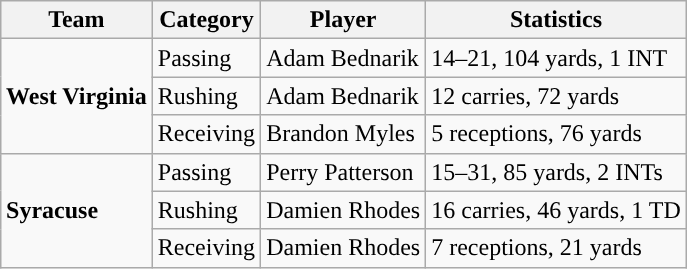<table class="wikitable" style="float: right;">
<tr>
<th>Team</th>
<th>Category</th>
<th>Player</th>
<th>Statistics</th>
</tr>
<tr>
<td rowspan=3><strong>West Virginia</strong></td>
<td>Passing</td>
<td>Adam Bednarik</td>
<td>14–21, 104 yards, 1 INT</td>
</tr>
<tr>
<td>Rushing</td>
<td>Adam Bednarik</td>
<td>12 carries, 72 yards</td>
</tr>
<tr>
<td>Receiving</td>
<td>Brandon Myles</td>
<td>5 receptions, 76 yards</td>
</tr>
<tr>
<td rowspan=3><strong>Syracuse</strong></td>
<td>Passing</td>
<td>Perry Patterson</td>
<td>15–31, 85 yards, 2 INTs</td>
</tr>
<tr>
<td>Rushing</td>
<td>Damien Rhodes</td>
<td>16 carries, 46 yards, 1 TD</td>
</tr>
<tr>
<td>Receiving</td>
<td>Damien Rhodes</td>
<td>7 receptions, 21 yards</td>
</tr>
</table>
